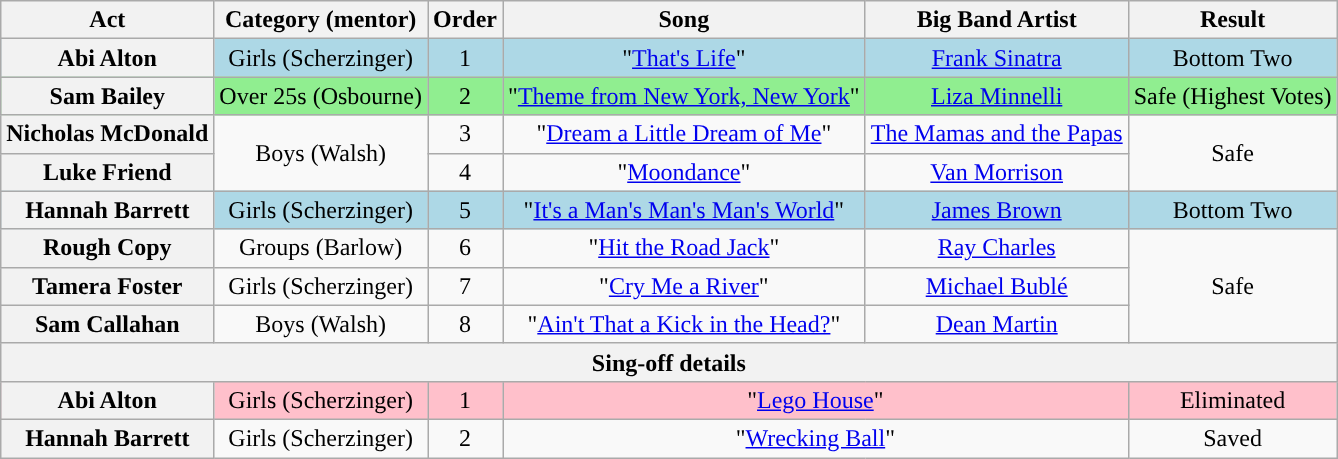<table class="wikitable plainrowheaders" style="text-align:center;">
<tr>
<th scope="col">Act</th>
<th scope="col">Category (mentor)</th>
<th scope="col">Order</th>
<th scope="col">Song</th>
<th scope="col">Big Band Artist</th>
<th scope="col">Result</th>
</tr>
<tr style="background:lightblue;">
<th scope="row">Abi Alton</th>
<td>Girls (Scherzinger)</td>
<td>1</td>
<td>"<a href='#'>That's Life</a>"</td>
<td><a href='#'>Frank Sinatra</a></td>
<td>Bottom Two</td>
</tr>
<tr style="background:lightgreen;">
<th scope="row">Sam Bailey</th>
<td>Over 25s (Osbourne)</td>
<td>2</td>
<td>"<a href='#'>Theme from New York, New York</a>"</td>
<td><a href='#'>Liza Minnelli</a></td>
<td>Safe (Highest Votes)</td>
</tr>
<tr>
<th scope="row">Nicholas McDonald</th>
<td rowspan="2">Boys (Walsh)</td>
<td>3</td>
<td>"<a href='#'>Dream a Little Dream of Me</a>"</td>
<td><a href='#'>The Mamas and the Papas</a></td>
<td rowspan=2>Safe</td>
</tr>
<tr>
<th scope="row">Luke Friend</th>
<td>4</td>
<td>"<a href='#'>Moondance</a>"</td>
<td><a href='#'>Van Morrison</a></td>
</tr>
<tr style="background:lightblue;">
<th scope="row">Hannah Barrett</th>
<td>Girls (Scherzinger)</td>
<td>5</td>
<td>"<a href='#'>It's a Man's Man's Man's World</a>"</td>
<td><a href='#'>James Brown</a></td>
<td>Bottom Two</td>
</tr>
<tr>
<th scope="row">Rough Copy</th>
<td>Groups (Barlow)</td>
<td>6</td>
<td>"<a href='#'>Hit the Road Jack</a>"</td>
<td><a href='#'>Ray Charles</a></td>
<td rowspan=3>Safe</td>
</tr>
<tr>
<th scope="row">Tamera Foster</th>
<td>Girls (Scherzinger)</td>
<td>7</td>
<td>"<a href='#'>Cry Me a River</a>"</td>
<td><a href='#'>Michael Bublé</a></td>
</tr>
<tr>
<th scope="row">Sam Callahan</th>
<td>Boys (Walsh)</td>
<td>8</td>
<td>"<a href='#'>Ain't That a Kick in the Head?</a>"</td>
<td><a href='#'>Dean Martin</a></td>
</tr>
<tr>
<th colspan="6">Sing-off details</th>
</tr>
<tr style="background:pink;">
<th scope="row">Abi Alton</th>
<td>Girls (Scherzinger)</td>
<td>1</td>
<td colspan="2">"<a href='#'>Lego House</a>"</td>
<td>Eliminated</td>
</tr>
<tr>
<th scope="row">Hannah Barrett</th>
<td>Girls (Scherzinger)</td>
<td>2</td>
<td colspan="2">"<a href='#'>Wrecking Ball</a>"</td>
<td>Saved</td>
</tr>
</table>
